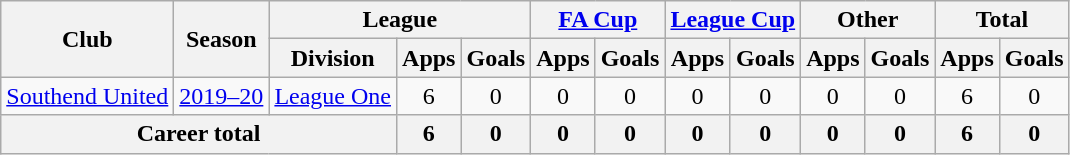<table class="wikitable" style="text-align: center">
<tr>
<th rowspan="2">Club</th>
<th rowspan="2">Season</th>
<th colspan="3">League</th>
<th colspan="2"><a href='#'>FA Cup</a></th>
<th colspan="2"><a href='#'>League Cup</a></th>
<th colspan="2">Other</th>
<th colspan="2">Total</th>
</tr>
<tr>
<th>Division</th>
<th>Apps</th>
<th>Goals</th>
<th>Apps</th>
<th>Goals</th>
<th>Apps</th>
<th>Goals</th>
<th>Apps</th>
<th>Goals</th>
<th>Apps</th>
<th>Goals</th>
</tr>
<tr>
<td rowspan="1"><a href='#'>Southend United</a></td>
<td><a href='#'>2019–20</a></td>
<td><a href='#'>League One</a></td>
<td>6</td>
<td>0</td>
<td>0</td>
<td>0</td>
<td>0</td>
<td>0</td>
<td>0</td>
<td>0</td>
<td>6</td>
<td>0</td>
</tr>
<tr>
<th colspan="3">Career total</th>
<th>6</th>
<th>0</th>
<th>0</th>
<th>0</th>
<th>0</th>
<th>0</th>
<th>0</th>
<th>0</th>
<th>6</th>
<th>0</th>
</tr>
</table>
